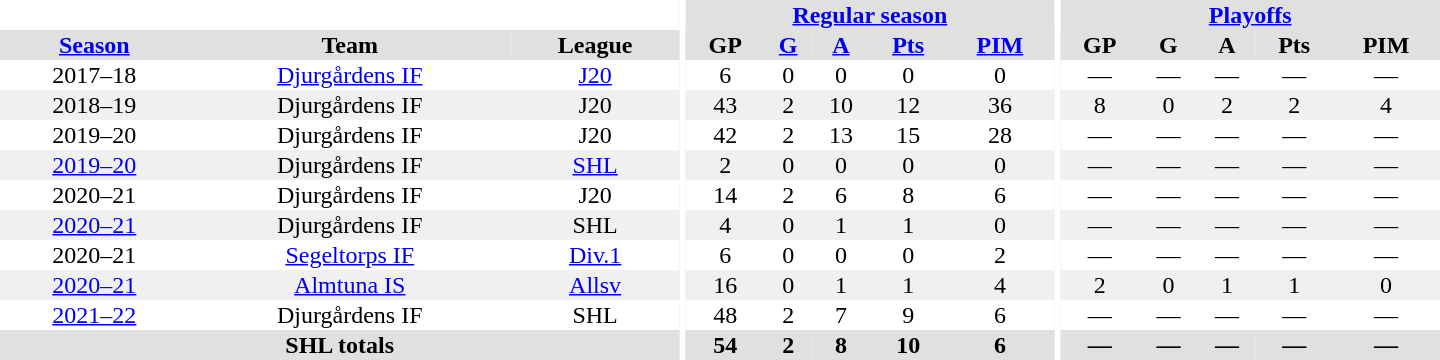<table border="0" cellpadding="1" cellspacing="0" style="text-align:center; width:60em">
<tr bgcolor="#e0e0e0">
<th colspan="3" bgcolor="#ffffff"></th>
<th rowspan="99" bgcolor="#ffffff"></th>
<th colspan="5"><a href='#'>Regular season</a></th>
<th rowspan="99" bgcolor="#ffffff"></th>
<th colspan="5"><a href='#'>Playoffs</a></th>
</tr>
<tr bgcolor="#e0e0e0">
<th><a href='#'>Season</a></th>
<th>Team</th>
<th>League</th>
<th>GP</th>
<th><a href='#'>G</a></th>
<th><a href='#'>A</a></th>
<th><a href='#'>Pts</a></th>
<th><a href='#'>PIM</a></th>
<th>GP</th>
<th>G</th>
<th>A</th>
<th>Pts</th>
<th>PIM</th>
</tr>
<tr>
<td>2017–18</td>
<td><a href='#'>Djurgårdens IF</a></td>
<td><a href='#'>J20</a></td>
<td>6</td>
<td>0</td>
<td>0</td>
<td>0</td>
<td>0</td>
<td>—</td>
<td>—</td>
<td>—</td>
<td>—</td>
<td>—</td>
</tr>
<tr bgcolor="#f0f0f0">
<td>2018–19</td>
<td>Djurgårdens IF</td>
<td>J20</td>
<td>43</td>
<td>2</td>
<td>10</td>
<td>12</td>
<td>36</td>
<td>8</td>
<td>0</td>
<td>2</td>
<td>2</td>
<td>4</td>
</tr>
<tr>
<td>2019–20</td>
<td>Djurgårdens IF</td>
<td>J20</td>
<td>42</td>
<td>2</td>
<td>13</td>
<td>15</td>
<td>28</td>
<td>—</td>
<td>—</td>
<td>—</td>
<td>—</td>
<td>—</td>
</tr>
<tr bgcolor="#f0f0f0">
<td><a href='#'>2019–20</a></td>
<td>Djurgårdens IF</td>
<td><a href='#'>SHL</a></td>
<td>2</td>
<td>0</td>
<td>0</td>
<td>0</td>
<td>0</td>
<td>—</td>
<td>—</td>
<td>—</td>
<td>—</td>
<td>—</td>
</tr>
<tr>
<td>2020–21</td>
<td>Djurgårdens IF</td>
<td>J20</td>
<td>14</td>
<td>2</td>
<td>6</td>
<td>8</td>
<td>6</td>
<td>—</td>
<td>—</td>
<td>—</td>
<td>—</td>
<td>—</td>
</tr>
<tr bgcolor="#f0f0f0">
<td><a href='#'>2020–21</a></td>
<td>Djurgårdens IF</td>
<td>SHL</td>
<td>4</td>
<td>0</td>
<td>1</td>
<td>1</td>
<td>0</td>
<td>—</td>
<td>—</td>
<td>—</td>
<td>—</td>
<td>—</td>
</tr>
<tr>
<td>2020–21</td>
<td><a href='#'>Segeltorps IF</a></td>
<td><a href='#'>Div.1</a></td>
<td>6</td>
<td>0</td>
<td>0</td>
<td>0</td>
<td>2</td>
<td>—</td>
<td>—</td>
<td>—</td>
<td>—</td>
<td>—</td>
</tr>
<tr bgcolor="#f0f0f0">
<td><a href='#'>2020–21</a></td>
<td><a href='#'>Almtuna IS</a></td>
<td><a href='#'>Allsv</a></td>
<td>16</td>
<td>0</td>
<td>1</td>
<td>1</td>
<td>4</td>
<td>2</td>
<td>0</td>
<td>1</td>
<td>1</td>
<td>0</td>
</tr>
<tr>
<td><a href='#'>2021–22</a></td>
<td>Djurgårdens IF</td>
<td>SHL</td>
<td>48</td>
<td>2</td>
<td>7</td>
<td>9</td>
<td>6</td>
<td>—</td>
<td>—</td>
<td>—</td>
<td>—</td>
<td>—</td>
</tr>
<tr style="background:#e0e0e0;">
<th colspan="3">SHL totals</th>
<th>54</th>
<th>2</th>
<th>8</th>
<th>10</th>
<th>6</th>
<th>—</th>
<th>—</th>
<th>—</th>
<th>—</th>
<th>—</th>
</tr>
</table>
